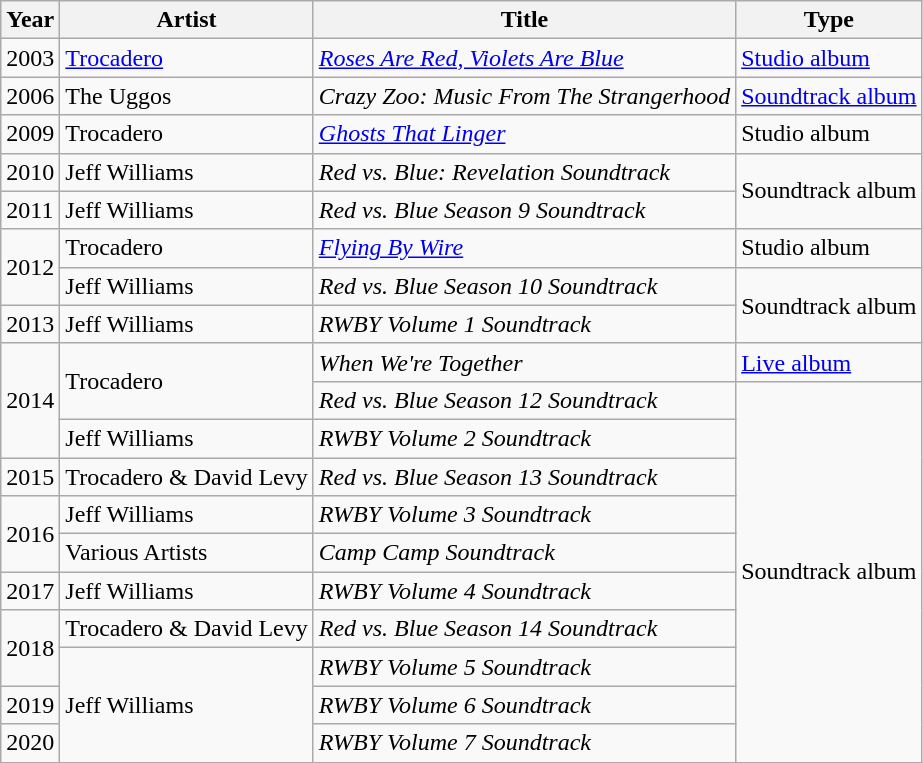<table class="wikitable sortable">
<tr>
<th>Year</th>
<th>Artist</th>
<th>Title</th>
<th>Type</th>
</tr>
<tr>
<td>2003</td>
<td><a href='#'>Trocadero</a></td>
<td><em><a href='#'>Roses Are Red, Violets Are Blue</a></em></td>
<td><a href='#'>Studio album</a></td>
</tr>
<tr>
<td>2006</td>
<td>The Uggos</td>
<td><em>Crazy Zoo: Music From The Strangerhood</em></td>
<td><a href='#'>Soundtrack album</a></td>
</tr>
<tr>
<td>2009</td>
<td>Trocadero</td>
<td><em><a href='#'>Ghosts That Linger</a></em></td>
<td>Studio album</td>
</tr>
<tr>
<td>2010</td>
<td>Jeff Williams</td>
<td><em>Red vs. Blue: Revelation Soundtrack</em></td>
<td rowspan="2">Soundtrack album</td>
</tr>
<tr>
<td>2011</td>
<td>Jeff Williams</td>
<td><em>Red vs. Blue Season 9 Soundtrack</em></td>
</tr>
<tr>
<td rowspan="2">2012</td>
<td>Trocadero</td>
<td><em><a href='#'>Flying By Wire</a></em></td>
<td>Studio album</td>
</tr>
<tr>
<td>Jeff Williams</td>
<td><em>Red vs. Blue Season 10 Soundtrack</em></td>
<td rowspan="2">Soundtrack album</td>
</tr>
<tr>
<td>2013</td>
<td>Jeff Williams</td>
<td><em>RWBY Volume 1 Soundtrack</em></td>
</tr>
<tr>
<td rowspan="3">2014</td>
<td rowspan="2">Trocadero</td>
<td><em>When We're Together</em></td>
<td><a href='#'>Live album</a></td>
</tr>
<tr>
<td><em>Red vs. Blue Season 12 Soundtrack</em></td>
<td rowspan="10">Soundtrack album</td>
</tr>
<tr>
<td>Jeff Williams</td>
<td><em>RWBY Volume 2 Soundtrack</em></td>
</tr>
<tr>
<td>2015</td>
<td>Trocadero & David Levy</td>
<td><em>Red vs. Blue Season 13 Soundtrack</em></td>
</tr>
<tr>
<td rowspan="2">2016</td>
<td>Jeff Williams</td>
<td><em>RWBY Volume 3 Soundtrack</em></td>
</tr>
<tr>
<td>Various Artists</td>
<td><em>Camp Camp Soundtrack</em></td>
</tr>
<tr>
<td>2017</td>
<td>Jeff Williams</td>
<td><em>RWBY Volume 4 Soundtrack</em></td>
</tr>
<tr>
<td rowspan="2">2018</td>
<td>Trocadero & David Levy</td>
<td><em>Red vs. Blue Season 14 Soundtrack</em></td>
</tr>
<tr>
<td rowspan="3">Jeff Williams</td>
<td><em>RWBY Volume 5 Soundtrack</em></td>
</tr>
<tr>
<td>2019</td>
<td><em>RWBY Volume 6 Soundtrack</em></td>
</tr>
<tr>
<td>2020</td>
<td><em>RWBY Volume 7 Soundtrack</em></td>
</tr>
</table>
